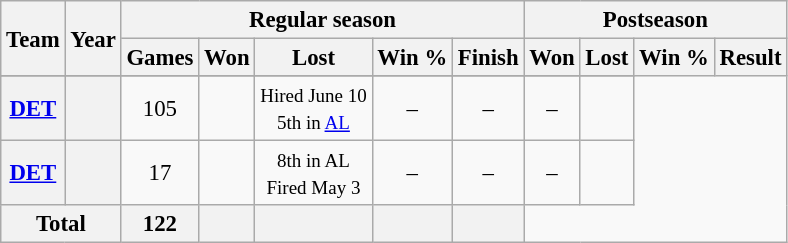<table class="wikitable" style="font-size: 95%; text-align:center;">
<tr>
<th rowspan="2">Team</th>
<th rowspan="2">Year</th>
<th colspan="5">Regular season</th>
<th colspan="4">Postseason</th>
</tr>
<tr>
<th>Games</th>
<th>Won</th>
<th>Lost</th>
<th>Win %</th>
<th>Finish</th>
<th>Won</th>
<th>Lost</th>
<th>Win %</th>
<th>Result</th>
</tr>
<tr>
</tr>
<tr>
<th><a href='#'>DET</a></th>
<th></th>
<td>105</td>
<td></td>
<td><small>Hired June 10<br>5th in <a href='#'>AL</a></small></td>
<td>–</td>
<td>–</td>
<td>–</td>
<td></td>
</tr>
<tr>
<th><a href='#'>DET</a></th>
<th></th>
<td>17</td>
<td></td>
<td><small>8th in AL<br>Fired May 3</small></td>
<td>–</td>
<td>–</td>
<td>–</td>
<td></td>
</tr>
<tr>
<th colspan="2">Total</th>
<th>122</th>
<th></th>
<th></th>
<th></th>
<th></th>
</tr>
</table>
